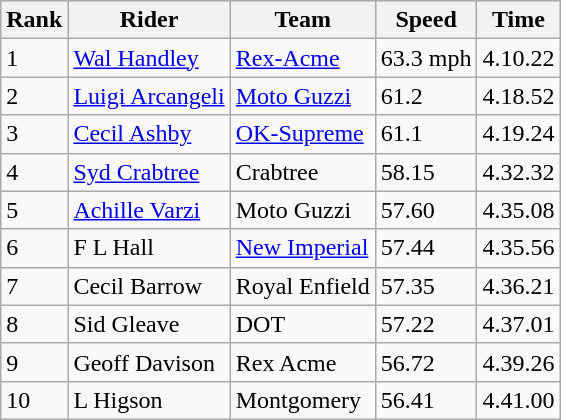<table class="wikitable">
<tr style="background:#efefef;">
<th>Rank</th>
<th>Rider</th>
<th>Team</th>
<th>Speed</th>
<th>Time</th>
</tr>
<tr>
<td>1</td>
<td> <a href='#'>Wal Handley</a></td>
<td><a href='#'>Rex-Acme</a></td>
<td>63.3 mph</td>
<td>4.10.22</td>
</tr>
<tr>
<td>2</td>
<td> <a href='#'>Luigi Arcangeli</a></td>
<td><a href='#'>Moto Guzzi</a></td>
<td>61.2</td>
<td>4.18.52</td>
</tr>
<tr>
<td>3</td>
<td> <a href='#'>Cecil Ashby</a></td>
<td><a href='#'>OK-Supreme</a></td>
<td>61.1</td>
<td>4.19.24</td>
</tr>
<tr>
<td>4</td>
<td> <a href='#'>Syd Crabtree</a></td>
<td>Crabtree</td>
<td>58.15</td>
<td>4.32.32</td>
</tr>
<tr>
<td>5</td>
<td> <a href='#'>Achille Varzi</a></td>
<td>Moto Guzzi</td>
<td>57.60</td>
<td>4.35.08</td>
</tr>
<tr>
<td>6</td>
<td> F L Hall</td>
<td><a href='#'>New Imperial</a></td>
<td>57.44</td>
<td>4.35.56</td>
</tr>
<tr>
<td>7</td>
<td> Cecil Barrow</td>
<td>Royal Enfield</td>
<td>57.35</td>
<td>4.36.21</td>
</tr>
<tr>
<td>8</td>
<td> Sid Gleave</td>
<td>DOT</td>
<td>57.22</td>
<td>4.37.01</td>
</tr>
<tr>
<td>9</td>
<td> Geoff Davison</td>
<td>Rex Acme</td>
<td>56.72</td>
<td>4.39.26</td>
</tr>
<tr>
<td>10</td>
<td> L Higson</td>
<td>Montgomery</td>
<td>56.41</td>
<td>4.41.00</td>
</tr>
</table>
